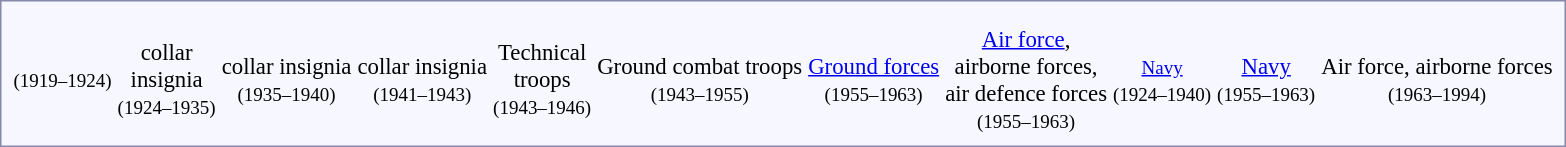<table style="border:1px solid #8888aa; background-color:#f7f8ff; padding:5px; font-size:95%; margin: 12px 12px 12px 0px;">
<tr align="center">
<td></td>
<td rowspan="2"></td>
<td rowspan="2"></td>
<td rowspan="2"></td>
<td rowspan="2"></td>
<td rowspan="2"></td>
<td rowspan="2"></td>
<td rowspan="2"></td>
<td rowspan="2"></td>
<td rowspan="2"></td>
<td rowspan="2"></td>
</tr>
<tr align="center">
<td></td>
</tr>
<tr align="center">
<td><small>(1919–1924)</small></td>
<td>collar<br>insignia<br><small>(1924–1935)</small></td>
<td>collar insignia<br><small>(1935–1940)</small></td>
<td>collar insignia<br><small>(1941–1943)</small></td>
<td>Technical<br>troops<br><small>(1943–1946)</small></td>
<td>Ground combat troops<br><small>(1943–1955)</small></td>
<td><a href='#'>Ground forces</a><br><small>(1955–1963)</small></td>
<td><a href='#'>Air force</a>,<br>airborne forces,<br>air defence forces<br><small>(1955–1963)</small></td>
<td><a href='#'><small>Navy</small></a><small><br>(1924–1940)</small></td>
<td><a href='#'>Navy</a><br><small>(1955–1963)</small></td>
<td>Air force, airborne forces<br><small>(1963–1994)</small></td>
</tr>
</table>
